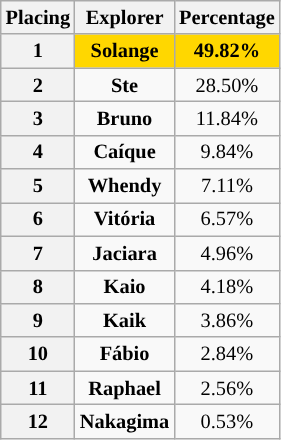<table class="wikitable" style="text-align:center; font-size:85%;">
<tr>
<th>Placing</th>
<th>Explorer</th>
<th>Percentage</th>
</tr>
<tr>
<th>1</th>
<td bgcolor="gold"><strong>Solange</strong></td>
<td bgcolor="gold"><strong>49.82%<br></strong></td>
</tr>
<tr>
<th>2</th>
<td><strong>Ste</strong></td>
<td>28.50%<br></td>
</tr>
<tr>
<th>3</th>
<td><strong>Bruno</strong></td>
<td>11.84%<br></td>
</tr>
<tr>
<th>4</th>
<td><strong>Caíque</strong></td>
<td>9.84%<br></td>
</tr>
<tr>
<th>5</th>
<td><strong>Whendy</strong></td>
<td>7.11%<br></td>
</tr>
<tr>
<th>6</th>
<td><strong>Vitória</strong></td>
<td>6.57%<br></td>
</tr>
<tr>
<th>7</th>
<td><strong>Jaciara</strong></td>
<td>4.96%<br></td>
</tr>
<tr>
<th>8</th>
<td><strong>Kaio</strong></td>
<td>4.18%<br></td>
</tr>
<tr>
<th>9</th>
<td><strong>Kaik</strong></td>
<td>3.86%<br></td>
</tr>
<tr>
<th>10</th>
<td><strong>Fábio</strong></td>
<td>2.84%<br></td>
</tr>
<tr>
<th>11</th>
<td><strong>Raphael</strong></td>
<td>2.56%<br></td>
</tr>
<tr>
<th>12</th>
<td><strong>Nakagima</strong></td>
<td>0.53%<br></td>
</tr>
</table>
